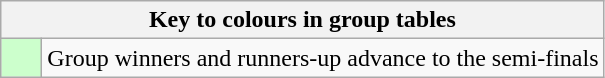<table class="wikitable" style="text-align: center;">
<tr>
<th colspan=2>Key to colours in group tables</th>
</tr>
<tr>
<td bgcolor=#ccffcc style="width: 20px;"></td>
<td align=left>Group winners and runners-up advance to the semi-finals</td>
</tr>
</table>
